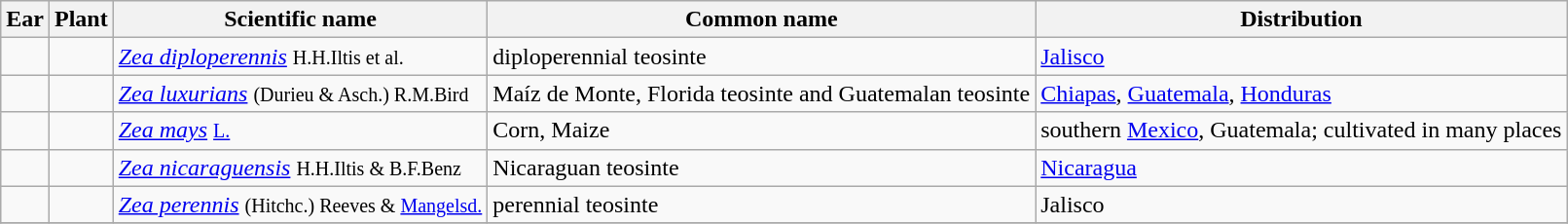<table class="wikitable">
<tr>
<th>Ear</th>
<th>Plant</th>
<th>Scientific name</th>
<th>Common name</th>
<th>Distribution</th>
</tr>
<tr>
<td></td>
<td></td>
<td><em><a href='#'>Zea diploperennis</a></em> <small>H.H.Iltis et al.</small></td>
<td>diploperennial teosinte</td>
<td><a href='#'>Jalisco</a></td>
</tr>
<tr>
<td></td>
<td></td>
<td><em><a href='#'>Zea luxurians</a></em> <small>(Durieu & Asch.) R.M.Bird</small></td>
<td>Maíz de Monte, Florida teosinte and Guatemalan teosinte</td>
<td><a href='#'>Chiapas</a>, <a href='#'>Guatemala</a>, <a href='#'>Honduras</a></td>
</tr>
<tr>
<td></td>
<td></td>
<td><em><a href='#'>Zea mays</a></em> <small><a href='#'>L.</a></small></td>
<td>Corn, Maize</td>
<td>southern <a href='#'>Mexico</a>, Guatemala; cultivated in many places</td>
</tr>
<tr>
<td></td>
<td></td>
<td><em><a href='#'>Zea nicaraguensis</a></em> <small>H.H.Iltis & B.F.Benz</small></td>
<td>Nicaraguan teosinte</td>
<td><a href='#'>Nicaragua</a></td>
</tr>
<tr>
<td></td>
<td></td>
<td><em><a href='#'>Zea perennis</a></em> <small>(Hitchc.) Reeves & <a href='#'>Mangelsd.</a></small></td>
<td>perennial teosinte</td>
<td>Jalisco</td>
</tr>
<tr>
</tr>
</table>
